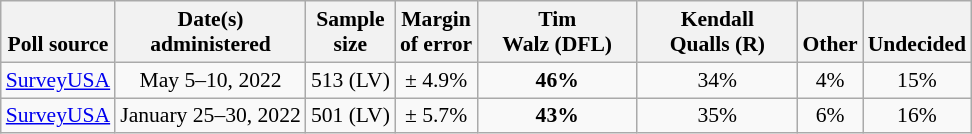<table class="wikitable" style="font-size:90%;text-align:center;">
<tr valign=bottom>
<th>Poll source</th>
<th>Date(s)<br>administered</th>
<th>Sample<br>size</th>
<th>Margin<br>of error</th>
<th style="width:100px;">Tim<br>Walz (DFL)</th>
<th style="width:100px;">Kendall<br>Qualls (R)</th>
<th>Other</th>
<th>Undecided</th>
</tr>
<tr>
<td style="text-align:left;"><a href='#'>SurveyUSA</a></td>
<td>May 5–10, 2022</td>
<td>513 (LV)</td>
<td>± 4.9%</td>
<td><strong>46%</strong></td>
<td>34%</td>
<td>4%</td>
<td>15%</td>
</tr>
<tr>
<td style="text-align:left;"><a href='#'>SurveyUSA</a></td>
<td>January 25–30, 2022</td>
<td>501 (LV)</td>
<td>± 5.7%</td>
<td><strong>43%</strong></td>
<td>35%</td>
<td>6%</td>
<td>16%</td>
</tr>
</table>
